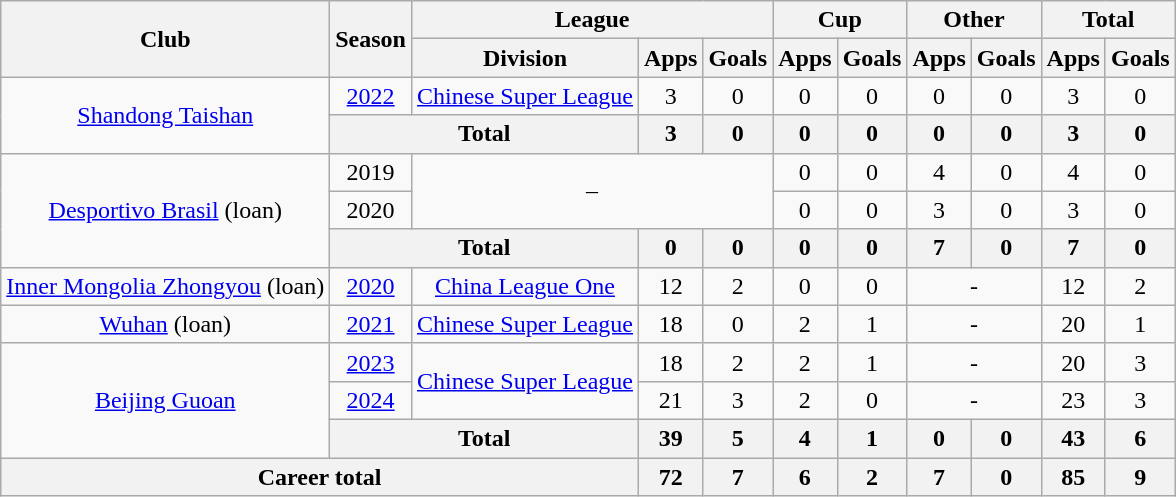<table class="wikitable" style="text-align: center">
<tr>
<th rowspan="2">Club</th>
<th rowspan="2">Season</th>
<th colspan="3">League</th>
<th colspan="2">Cup</th>
<th colspan="2">Other</th>
<th colspan="2">Total</th>
</tr>
<tr>
<th>Division</th>
<th>Apps</th>
<th>Goals</th>
<th>Apps</th>
<th>Goals</th>
<th>Apps</th>
<th>Goals</th>
<th>Apps</th>
<th>Goals</th>
</tr>
<tr>
<td rowspan="2"><a href='#'>Shandong Taishan</a></td>
<td><a href='#'>2022</a></td>
<td><a href='#'>Chinese Super League</a></td>
<td>3</td>
<td>0</td>
<td>0</td>
<td>0</td>
<td>0</td>
<td>0</td>
<td>3</td>
<td>0</td>
</tr>
<tr>
<th colspan=2>Total</th>
<th>3</th>
<th>0</th>
<th>0</th>
<th>0</th>
<th>0</th>
<th>0</th>
<th>3</th>
<th>0</th>
</tr>
<tr>
<td rowspan="3"><a href='#'>Desportivo Brasil</a> (loan)</td>
<td>2019</td>
<td rowspan="2" colspan="3">–</td>
<td>0</td>
<td>0</td>
<td>4</td>
<td>0</td>
<td>4</td>
<td>0</td>
</tr>
<tr>
<td>2020</td>
<td>0</td>
<td>0</td>
<td>3</td>
<td>0</td>
<td>3</td>
<td>0</td>
</tr>
<tr>
<th colspan=2>Total</th>
<th>0</th>
<th>0</th>
<th>0</th>
<th>0</th>
<th>7</th>
<th>0</th>
<th>7</th>
<th>0</th>
</tr>
<tr>
<td><a href='#'>Inner Mongolia Zhongyou</a> (loan)</td>
<td><a href='#'>2020</a></td>
<td><a href='#'>China League One</a></td>
<td>12</td>
<td>2</td>
<td>0</td>
<td>0</td>
<td colspan="2">-</td>
<td>12</td>
<td>2</td>
</tr>
<tr>
<td><a href='#'>Wuhan</a> (loan)</td>
<td><a href='#'>2021</a></td>
<td><a href='#'>Chinese Super League</a></td>
<td>18</td>
<td>0</td>
<td>2</td>
<td>1</td>
<td colspan="2">-</td>
<td>20</td>
<td>1</td>
</tr>
<tr>
<td rowspan="3"><a href='#'>Beijing Guoan</a></td>
<td><a href='#'>2023</a></td>
<td rowspan="2"><a href='#'>Chinese Super League</a></td>
<td>18</td>
<td>2</td>
<td>2</td>
<td>1</td>
<td colspan="2">-</td>
<td>20</td>
<td>3</td>
</tr>
<tr>
<td><a href='#'>2024</a></td>
<td>21</td>
<td>3</td>
<td>2</td>
<td>0</td>
<td colspan="2">-</td>
<td>23</td>
<td>3</td>
</tr>
<tr>
<th colspan=2>Total</th>
<th>39</th>
<th>5</th>
<th>4</th>
<th>1</th>
<th>0</th>
<th>0</th>
<th>43</th>
<th>6</th>
</tr>
<tr>
<th colspan=3>Career total</th>
<th>72</th>
<th>7</th>
<th>6</th>
<th>2</th>
<th>7</th>
<th>0</th>
<th>85</th>
<th>9</th>
</tr>
</table>
